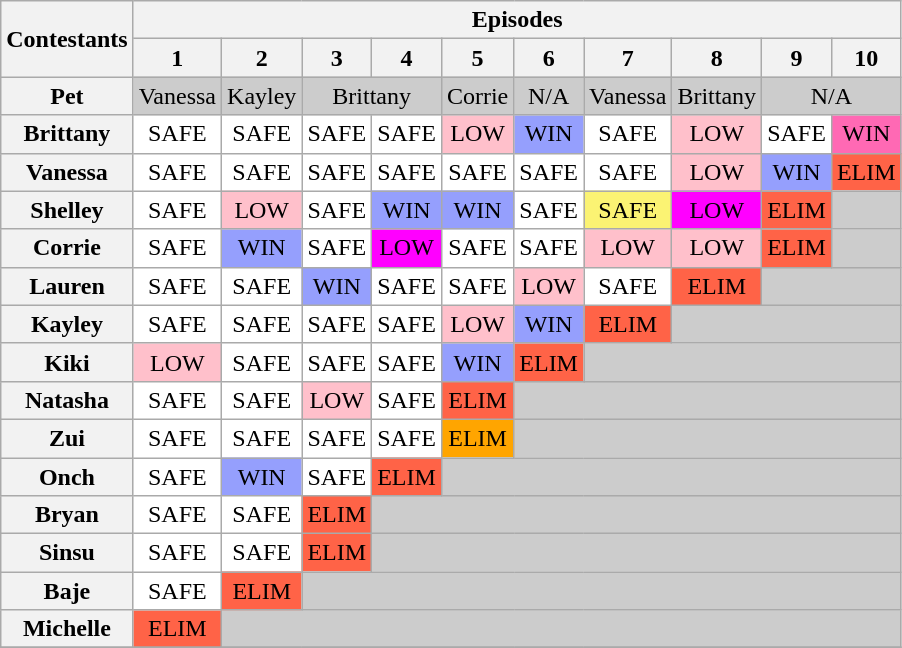<table class="wikitable" style="text-align:center">
<tr>
<th rowspan=2>Contestants</th>
<th colspan=10>Episodes</th>
</tr>
<tr>
<th>1</th>
<th>2</th>
<th>3</th>
<th>4</th>
<th>5</th>
<th>6</th>
<th>7</th>
<th>8</th>
<th>9</th>
<th>10</th>
</tr>
<tr>
<th>Pet</th>
<td bgcolor="#ccc">Vanessa</td>
<td bgcolor="#ccc">Kayley</td>
<td colspan="2" bgcolor="#ccc">Brittany</td>
<td bgcolor="#ccc">Corrie</td>
<td bgcolor="#ccc">N/A</td>
<td bgcolor="#ccc">Vanessa</td>
<td bgcolor="#ccc">Brittany</td>
<td colspan="2" bgcolor="#ccc">N/A</td>
</tr>
<tr bgcolor="white">
<th>Brittany</th>
<td>SAFE</td>
<td>SAFE</td>
<td>SAFE</td>
<td>SAFE</td>
<td bgcolor="pink">LOW</td>
<td bgcolor="#959ffd">WIN</td>
<td>SAFE</td>
<td bgcolor="pink">LOW</td>
<td>SAFE</td>
<td bgcolor="hotpink">WIN</td>
</tr>
<tr bgcolor="white">
<th>Vanessa</th>
<td>SAFE</td>
<td>SAFE</td>
<td>SAFE</td>
<td>SAFE</td>
<td>SAFE</td>
<td>SAFE</td>
<td>SAFE</td>
<td bgcolor="pink">LOW</td>
<td bgcolor="#959ffd">WIN</td>
<td bgcolor="tomato">ELIM</td>
</tr>
<tr bgcolor="white">
<th>Shelley</th>
<td>SAFE</td>
<td bgcolor="pink">LOW</td>
<td>SAFE</td>
<td bgcolor="#959ffd">WIN</td>
<td bgcolor="#959ffd">WIN</td>
<td>SAFE</td>
<td bgcolor="#fbf373">SAFE</td>
<td bgcolor="magenta">LOW</td>
<td bgcolor="tomato">ELIM</td>
<td bgcolor="#CCCCCC"></td>
</tr>
<tr bgcolor="white">
<th>Corrie</th>
<td>SAFE</td>
<td bgcolor="#959ffd">WIN</td>
<td>SAFE</td>
<td bgcolor="magenta">LOW</td>
<td>SAFE</td>
<td>SAFE</td>
<td bgcolor="pink">LOW</td>
<td bgcolor="pink">LOW</td>
<td bgcolor="tomato">ELIM</td>
<td bgcolor="#CCCCCC"></td>
</tr>
<tr bgcolor="white">
<th>Lauren</th>
<td>SAFE</td>
<td>SAFE</td>
<td bgcolor="#959ffd">WIN</td>
<td>SAFE</td>
<td>SAFE</td>
<td bgcolor="pink">LOW</td>
<td>SAFE</td>
<td bgcolor="tomato">ELIM</td>
<td colspan="2" bgcolor="#CCCCCC"></td>
</tr>
<tr bgcolor="white">
<th>Kayley</th>
<td>SAFE</td>
<td>SAFE</td>
<td>SAFE</td>
<td>SAFE</td>
<td bgcolor="pink">LOW</td>
<td bgcolor="#959ffd">WIN</td>
<td bgcolor="tomato">ELIM</td>
<td colspan="3" bgcolor="#cccccc"></td>
</tr>
<tr bgcolor="white">
<th bgcolor="pink">Kiki</th>
<td bgcolor="pink">LOW</td>
<td>SAFE</td>
<td>SAFE</td>
<td>SAFE</td>
<td bgcolor="#959ffd">WIN</td>
<td bgcolor="tomato">ELIM</td>
<td colspan="4" bgcolor="#CCCCCC"></td>
</tr>
<tr bgcolor="white">
<th>Natasha</th>
<td>SAFE</td>
<td>SAFE</td>
<td bgcolor="pink">LOW</td>
<td>SAFE</td>
<td bgcolor="tomato">ELIM</td>
<td colspan="5" bgcolor="#CCCCCC"></td>
</tr>
<tr bgcolor="white">
<th bgcolor="pink">Zui</th>
<td>SAFE</td>
<td>SAFE</td>
<td>SAFE</td>
<td>SAFE</td>
<td bgcolor="orange">ELIM</td>
<td colspan="5" bgcolor="#CCCCCC"></td>
</tr>
<tr bgcolor="white">
<th>Onch</th>
<td>SAFE</td>
<td bgcolor="#959ffd">WIN</td>
<td>SAFE</td>
<td bgcolor="tomato">ELIM</td>
<td colspan="6" bgcolor="#CCCCCC"></td>
</tr>
<tr bgcolor="white">
<th>Bryan</th>
<td>SAFE</td>
<td>SAFE</td>
<td bgcolor="tomato">ELIM</td>
<td colspan="7" bgcolor="#CCCCCC"></td>
</tr>
<tr bgcolor="white">
<th>Sinsu</th>
<td>SAFE</td>
<td>SAFE</td>
<td bgcolor="tomato">ELIM</td>
<td colspan="7" bgcolor="#CCCCCC"></td>
</tr>
<tr bgcolor="white">
<th>Baje</th>
<td>SAFE</td>
<td bgcolor="tomato">ELIM</td>
<td colspan="8" bgcolor="#CCCCCC"></td>
</tr>
<tr>
<th>Michelle</th>
<td bgcolor="tomato">ELIM</td>
<td colspan="9" bgcolor="#CCCCCC"></td>
</tr>
<tr>
</tr>
</table>
